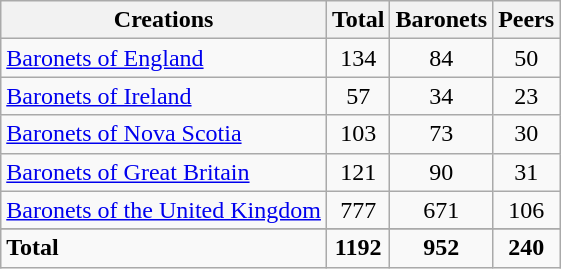<table class="wikitable floatright">
<tr>
<th scope="col">Creations</th>
<th scope="col">Total</th>
<th scope="col">Baronets</th>
<th scope="col">Peers</th>
</tr>
<tr>
<td><a href='#'>Baronets of England</a></td>
<td align="center">134</td>
<td align="center">84</td>
<td align="center">50</td>
</tr>
<tr>
<td><a href='#'>Baronets of Ireland</a></td>
<td align="center">57</td>
<td align="center">34</td>
<td align="center">23</td>
</tr>
<tr>
<td><a href='#'>Baronets of Nova Scotia</a></td>
<td align="center">103</td>
<td align="center">73</td>
<td align="center">30</td>
</tr>
<tr>
<td><a href='#'>Baronets of Great Britain</a></td>
<td align="center">121</td>
<td align="center">90</td>
<td align="center">31</td>
</tr>
<tr>
<td><a href='#'>Baronets of the United Kingdom</a></td>
<td align="center">777</td>
<td align="center">671</td>
<td align="center">106</td>
</tr>
<tr>
</tr>
<tr style="font-weight: bold;">
<td>Total</td>
<td align="center">1192</td>
<td align="center">952</td>
<td align="center">240</td>
</tr>
</table>
